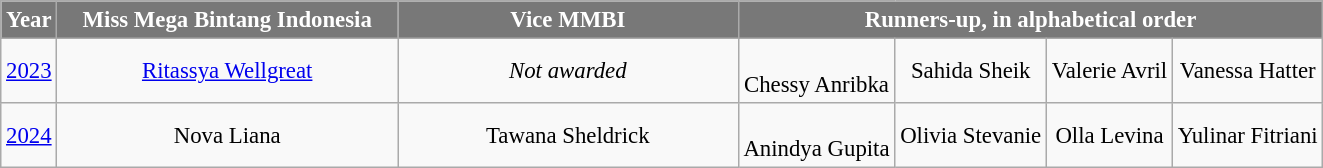<table class="wikitable sortable" style="font-size: 95%; text-align:center">
<tr>
<th width="30" style="background-color:#787878;color:#FFFFFF;">Year</th>
<th width="220" style="background-color:#787878;color:#FFFFFF;">Miss Mega Bintang Indonesia</th>
<th width="220" style="background-color:#787878;color:#FFFFFF;">Vice MMBI</th>
<th colspan="4" width="220" style="background-color:#787878;color:#FFFFFF;">Runners-up, in alphabetical order</th>
</tr>
<tr>
<td><a href='#'>2023</a></td>
<td><a href='#'>Ritassya Wellgreat</a></td>
<td><em>Not awarded</em></td>
<td><br>Chessy Anribka</td>
<td>Sahida Sheik</td>
<td>Valerie Avril</td>
<td>Vanessa Hatter</td>
</tr>
<tr>
<td><a href='#'>2024</a></td>
<td>Nova Liana</td>
<td>Tawana Sheldrick</td>
<td><br>Anindya Gupita</td>
<td>Olivia Stevanie</td>
<td>Olla Levina</td>
<td>Yulinar Fitriani</td>
</tr>
</table>
